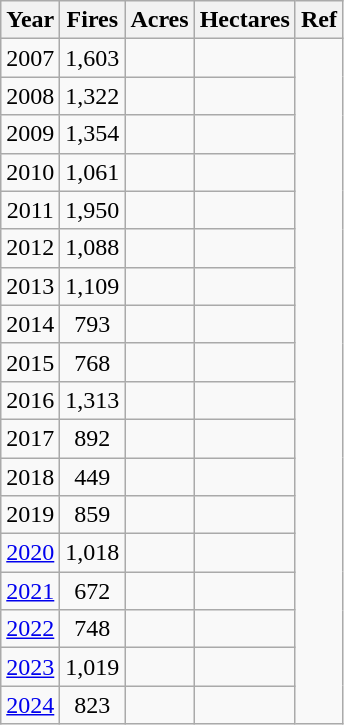<table class="wikitable sortable" style="text-align:center;">
<tr>
<th>Year</th>
<th>Fires</th>
<th>Acres</th>
<th>Hectares</th>
<th>Ref</th>
</tr>
<tr>
<td>2007</td>
<td>1,603</td>
<td></td>
<td></td>
</tr>
<tr>
<td>2008</td>
<td>1,322</td>
<td></td>
<td></td>
</tr>
<tr>
<td>2009</td>
<td>1,354</td>
<td></td>
<td></td>
</tr>
<tr>
<td>2010</td>
<td>1,061</td>
<td></td>
<td></td>
</tr>
<tr>
<td>2011</td>
<td>1,950</td>
<td></td>
<td></td>
</tr>
<tr>
<td>2012</td>
<td>1,088</td>
<td></td>
<td></td>
</tr>
<tr>
<td>2013</td>
<td>1,109</td>
<td></td>
<td></td>
</tr>
<tr>
<td>2014</td>
<td>793</td>
<td></td>
<td></td>
</tr>
<tr>
<td>2015</td>
<td>768</td>
<td></td>
<td></td>
</tr>
<tr>
<td>2016</td>
<td>1,313</td>
<td></td>
<td></td>
</tr>
<tr>
<td>2017</td>
<td>892</td>
<td></td>
<td></td>
</tr>
<tr>
<td>2018</td>
<td>449</td>
<td></td>
<td></td>
</tr>
<tr>
<td>2019</td>
<td>859</td>
<td></td>
<td></td>
</tr>
<tr>
<td><a href='#'>2020</a></td>
<td>1,018</td>
<td></td>
<td></td>
</tr>
<tr>
<td><a href='#'>2021</a></td>
<td>672</td>
<td></td>
<td></td>
</tr>
<tr>
<td><a href='#'>2022</a></td>
<td>748</td>
<td></td>
<td></td>
</tr>
<tr>
<td><a href='#'>2023</a></td>
<td>1,019</td>
<td></td>
<td></td>
</tr>
<tr>
<td><a href='#'>2024</a></td>
<td>823</td>
<td></td>
<td></td>
</tr>
</table>
